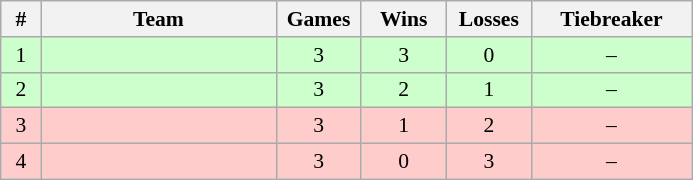<table class=wikitable style="text-align:center; font-size:90%">
<tr>
<th width=20>#</th>
<th width=150>Team</th>
<th width=50>Games</th>
<th width=50>Wins</th>
<th width=50>Losses</th>
<th width=100>Tiebreaker</th>
</tr>
<tr bgcolor="#cfc">
<td>1</td>
<td align=left></td>
<td>3</td>
<td>3</td>
<td>0</td>
<td>–</td>
</tr>
<tr bgcolor="#cfc">
<td>2</td>
<td align=left></td>
<td>3</td>
<td>2</td>
<td>1</td>
<td>–</td>
</tr>
<tr bgcolor="#fcc">
<td>3</td>
<td align=left></td>
<td>3</td>
<td>1</td>
<td>2</td>
<td>–</td>
</tr>
<tr bgcolor="#fcc">
<td>4</td>
<td align=left></td>
<td>3</td>
<td>0</td>
<td>3</td>
<td>–</td>
</tr>
</table>
